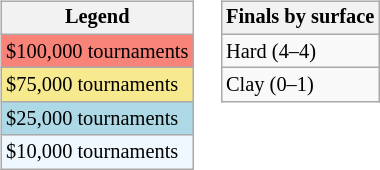<table>
<tr valign=top>
<td><br><table class=wikitable style="font-size:85%">
<tr>
<th>Legend</th>
</tr>
<tr style="background:#f88379;">
<td>$100,000 tournaments</td>
</tr>
<tr style="background:#f7e98e;">
<td>$75,000 tournaments</td>
</tr>
<tr style="background:lightblue;">
<td>$25,000 tournaments</td>
</tr>
<tr style="background:#f0f8ff;">
<td>$10,000 tournaments</td>
</tr>
</table>
</td>
<td><br><table class=wikitable style="font-size:85%">
<tr>
<th>Finals by surface</th>
</tr>
<tr>
<td>Hard (4–4)</td>
</tr>
<tr>
<td>Clay (0–1)</td>
</tr>
</table>
</td>
</tr>
</table>
